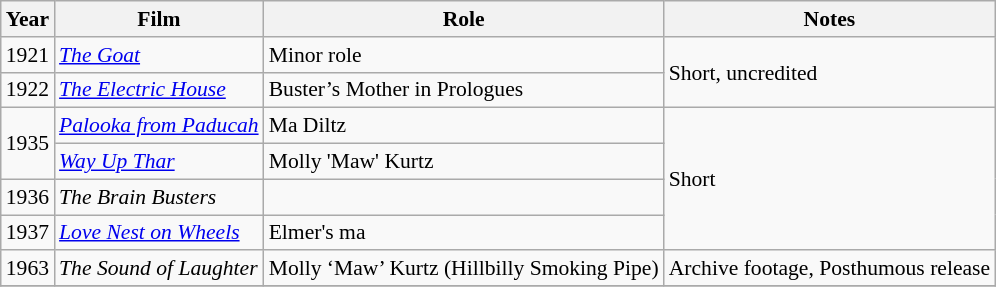<table class="wikitable" style="font-size: 90%;">
<tr>
<th>Year</th>
<th>Film</th>
<th>Role</th>
<th>Notes</th>
</tr>
<tr>
<td>1921</td>
<td><em><a href='#'>The Goat</a></em></td>
<td>Minor role</td>
<td rowspan="2">Short, uncredited</td>
</tr>
<tr>
<td>1922</td>
<td><em><a href='#'>The Electric House</a></em></td>
<td>Buster’s Mother in Prologues</td>
</tr>
<tr>
<td rowspan=2>1935</td>
<td><em><a href='#'>Palooka from Paducah</a></em></td>
<td>Ma Diltz</td>
<td rowspan="4">Short</td>
</tr>
<tr>
<td><em><a href='#'>Way Up Thar</a></em></td>
<td>Molly 'Maw' Kurtz</td>
</tr>
<tr>
<td>1936</td>
<td><em>The Brain Busters</em></td>
<td></td>
</tr>
<tr>
<td>1937</td>
<td><em><a href='#'>Love Nest on Wheels</a></em></td>
<td>Elmer's ma</td>
</tr>
<tr>
<td>1963</td>
<td><em>The Sound of Laughter</em></td>
<td>Molly ‘Maw’ Kurtz (Hillbilly Smoking Pipe)</td>
<td>Archive footage, Posthumous release</td>
</tr>
<tr>
</tr>
</table>
